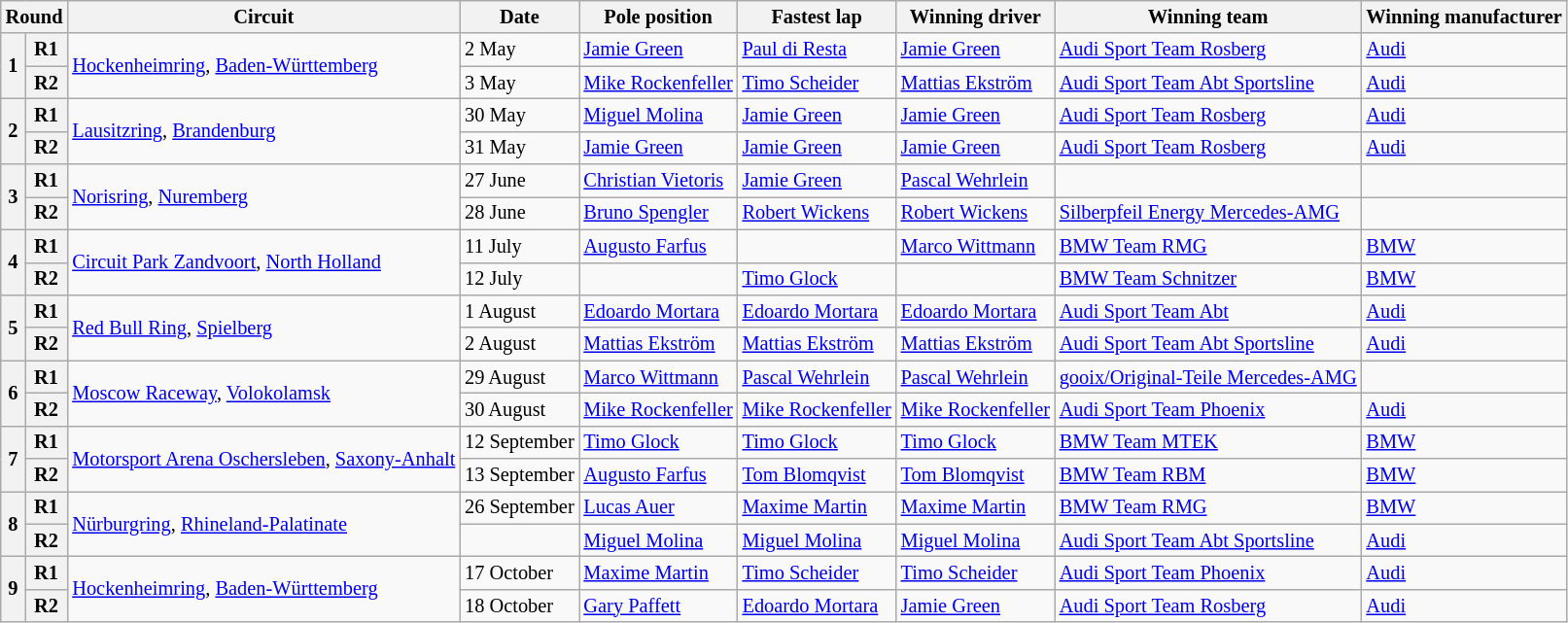<table class="wikitable" border="1" style="font-size: 85%;">
<tr>
<th colspan=2>Round</th>
<th>Circuit</th>
<th>Date</th>
<th>Pole position</th>
<th>Fastest lap</th>
<th>Winning driver</th>
<th>Winning team</th>
<th>Winning manufacturer</th>
</tr>
<tr>
<th rowspan=2>1</th>
<th>R1</th>
<td rowspan=2> <a href='#'>Hockenheimring</a>, <a href='#'>Baden-Württemberg</a></td>
<td>2 May</td>
<td> <a href='#'>Jamie Green</a></td>
<td> <a href='#'>Paul di Resta</a></td>
<td> <a href='#'>Jamie Green</a></td>
<td><a href='#'>Audi Sport Team Rosberg</a></td>
<td><a href='#'>Audi</a></td>
</tr>
<tr>
<th>R2</th>
<td>3 May</td>
<td> <a href='#'>Mike Rockenfeller</a></td>
<td> <a href='#'>Timo Scheider</a></td>
<td> <a href='#'>Mattias Ekström</a></td>
<td><a href='#'>Audi Sport Team Abt Sportsline</a></td>
<td><a href='#'>Audi</a></td>
</tr>
<tr>
<th rowspan=2>2</th>
<th>R1</th>
<td rowspan=2> <a href='#'>Lausitzring</a>, <a href='#'>Brandenburg</a></td>
<td>30 May</td>
<td> <a href='#'>Miguel Molina</a></td>
<td> <a href='#'>Jamie Green</a></td>
<td> <a href='#'>Jamie Green</a></td>
<td><a href='#'>Audi Sport Team Rosberg</a></td>
<td><a href='#'>Audi</a></td>
</tr>
<tr>
<th>R2</th>
<td>31 May</td>
<td> <a href='#'>Jamie Green</a></td>
<td> <a href='#'>Jamie Green</a></td>
<td> <a href='#'>Jamie Green</a></td>
<td><a href='#'>Audi Sport Team Rosberg</a></td>
<td><a href='#'>Audi</a></td>
</tr>
<tr>
<th rowspan=2>3</th>
<th>R1</th>
<td rowspan=2> <a href='#'>Norisring</a>, <a href='#'>Nuremberg</a></td>
<td>27 June</td>
<td> <a href='#'>Christian Vietoris</a></td>
<td> <a href='#'>Jamie Green</a></td>
<td> <a href='#'>Pascal Wehrlein</a></td>
<td></td>
<td></td>
</tr>
<tr>
<th>R2</th>
<td>28 June</td>
<td> <a href='#'>Bruno Spengler</a></td>
<td> <a href='#'>Robert Wickens</a></td>
<td> <a href='#'>Robert Wickens</a></td>
<td><a href='#'>Silberpfeil Energy Mercedes-AMG</a></td>
<td></td>
</tr>
<tr>
<th rowspan=2>4</th>
<th>R1</th>
<td rowspan=2> <a href='#'>Circuit Park Zandvoort</a>, <a href='#'>North Holland</a></td>
<td>11 July</td>
<td> <a href='#'>Augusto Farfus</a></td>
<td></td>
<td> <a href='#'>Marco Wittmann</a></td>
<td><a href='#'>BMW Team RMG</a></td>
<td><a href='#'>BMW</a></td>
</tr>
<tr>
<th>R2</th>
<td>12 July</td>
<td></td>
<td> <a href='#'>Timo Glock</a></td>
<td></td>
<td><a href='#'>BMW Team Schnitzer</a></td>
<td><a href='#'>BMW</a></td>
</tr>
<tr>
<th rowspan=2>5</th>
<th>R1</th>
<td rowspan=2> <a href='#'>Red Bull Ring</a>, <a href='#'>Spielberg</a></td>
<td>1 August</td>
<td> <a href='#'>Edoardo Mortara</a></td>
<td> <a href='#'>Edoardo Mortara</a></td>
<td> <a href='#'>Edoardo Mortara</a></td>
<td><a href='#'>Audi Sport Team Abt</a></td>
<td><a href='#'>Audi</a></td>
</tr>
<tr>
<th>R2</th>
<td>2 August</td>
<td> <a href='#'>Mattias Ekström</a></td>
<td> <a href='#'>Mattias Ekström</a></td>
<td> <a href='#'>Mattias Ekström</a></td>
<td><a href='#'>Audi Sport Team Abt Sportsline</a></td>
<td><a href='#'>Audi</a></td>
</tr>
<tr>
<th rowspan=2>6</th>
<th>R1</th>
<td rowspan=2> <a href='#'>Moscow Raceway</a>, <a href='#'>Volokolamsk</a></td>
<td>29 August</td>
<td> <a href='#'>Marco Wittmann</a></td>
<td> <a href='#'>Pascal Wehrlein</a></td>
<td> <a href='#'>Pascal Wehrlein</a></td>
<td><a href='#'>gooix/Original-Teile Mercedes-AMG</a></td>
<td></td>
</tr>
<tr>
<th>R2</th>
<td>30 August</td>
<td> <a href='#'>Mike Rockenfeller</a></td>
<td> <a href='#'>Mike Rockenfeller</a></td>
<td> <a href='#'>Mike Rockenfeller</a></td>
<td><a href='#'>Audi Sport Team Phoenix</a></td>
<td><a href='#'>Audi</a></td>
</tr>
<tr>
<th rowspan=2>7</th>
<th>R1</th>
<td rowspan=2> <a href='#'>Motorsport Arena Oschersleben</a>, <a href='#'>Saxony-Anhalt</a></td>
<td>12 September</td>
<td> <a href='#'>Timo Glock</a></td>
<td> <a href='#'>Timo Glock</a></td>
<td> <a href='#'>Timo Glock</a></td>
<td><a href='#'>BMW Team MTEK</a></td>
<td><a href='#'>BMW</a></td>
</tr>
<tr>
<th>R2</th>
<td>13 September</td>
<td> <a href='#'>Augusto Farfus</a></td>
<td> <a href='#'>Tom Blomqvist</a></td>
<td> <a href='#'>Tom Blomqvist</a></td>
<td><a href='#'>BMW Team RBM</a></td>
<td><a href='#'>BMW</a></td>
</tr>
<tr>
<th rowspan=2>8</th>
<th>R1</th>
<td rowspan=2>  <a href='#'>Nürburgring</a>, <a href='#'>Rhineland-Palatinate</a></td>
<td>26 September</td>
<td> <a href='#'>Lucas Auer</a></td>
<td> <a href='#'>Maxime Martin</a></td>
<td> <a href='#'>Maxime Martin</a></td>
<td><a href='#'>BMW Team RMG</a></td>
<td><a href='#'>BMW</a></td>
</tr>
<tr>
<th>R2</th>
<td></td>
<td> <a href='#'>Miguel Molina</a></td>
<td> <a href='#'>Miguel Molina</a></td>
<td> <a href='#'>Miguel Molina</a></td>
<td><a href='#'>Audi Sport Team Abt Sportsline</a></td>
<td><a href='#'>Audi</a></td>
</tr>
<tr>
<th rowspan=2>9</th>
<th>R1</th>
<td rowspan=2> <a href='#'>Hockenheimring</a>, <a href='#'>Baden-Württemberg</a></td>
<td>17 October</td>
<td> <a href='#'>Maxime Martin</a></td>
<td> <a href='#'>Timo Scheider</a></td>
<td> <a href='#'>Timo Scheider</a></td>
<td><a href='#'>Audi Sport Team Phoenix</a></td>
<td><a href='#'>Audi</a></td>
</tr>
<tr>
<th>R2</th>
<td>18 October</td>
<td> <a href='#'>Gary Paffett</a></td>
<td> <a href='#'>Edoardo Mortara</a></td>
<td> <a href='#'>Jamie Green</a></td>
<td><a href='#'>Audi Sport Team Rosberg</a></td>
<td><a href='#'>Audi</a></td>
</tr>
</table>
